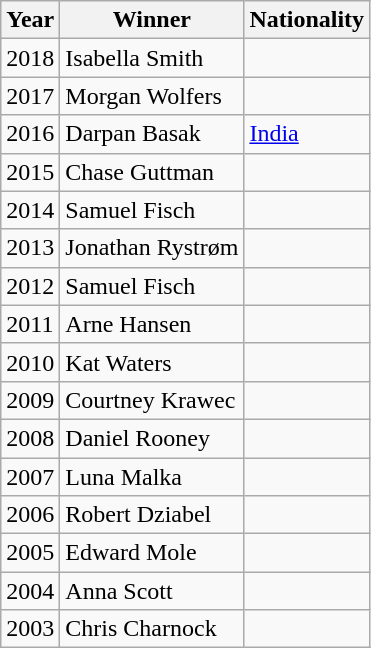<table class="wikitable" border="1">
<tr>
<th><strong>Year</strong></th>
<th><strong>Winner</strong></th>
<th><strong>Nationality</strong></th>
</tr>
<tr>
<td>2018</td>
<td>Isabella Smith</td>
<td></td>
</tr>
<tr>
<td>2017</td>
<td>Morgan Wolfers</td>
<td></td>
</tr>
<tr>
<td>2016</td>
<td>Darpan Basak</td>
<td><a href='#'>India</a></td>
</tr>
<tr>
<td>2015</td>
<td>Chase Guttman</td>
<td></td>
</tr>
<tr>
<td>2014</td>
<td>Samuel Fisch</td>
<td></td>
</tr>
<tr>
<td>2013</td>
<td>Jonathan Rystrøm</td>
<td></td>
</tr>
<tr>
<td>2012</td>
<td>Samuel Fisch</td>
<td></td>
</tr>
<tr>
<td>2011</td>
<td>Arne Hansen</td>
<td></td>
</tr>
<tr>
<td>2010</td>
<td>Kat Waters</td>
<td></td>
</tr>
<tr>
<td>2009</td>
<td>Courtney Krawec</td>
<td></td>
</tr>
<tr>
<td>2008</td>
<td>Daniel Rooney</td>
<td></td>
</tr>
<tr>
<td>2007</td>
<td>Luna Malka</td>
<td></td>
</tr>
<tr>
<td>2006</td>
<td>Robert Dziabel</td>
<td></td>
</tr>
<tr>
<td>2005</td>
<td>Edward Mole</td>
<td></td>
</tr>
<tr>
<td>2004</td>
<td>Anna Scott</td>
<td></td>
</tr>
<tr>
<td>2003</td>
<td>Chris Charnock</td>
<td></td>
</tr>
</table>
